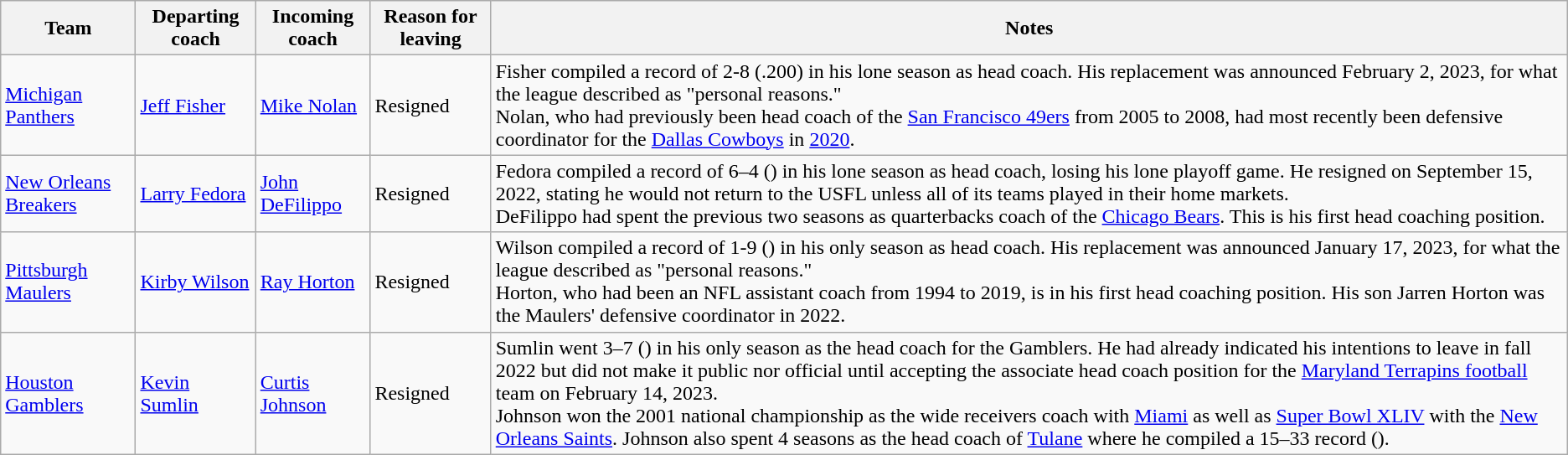<table class="wikitable sortable plainrowheaders">
<tr>
<th scope="col">Team</th>
<th scope="col">Departing coach</th>
<th scope="col">Incoming coach</th>
<th scope="col" class="unsortable">Reason for leaving</th>
<th scope="col" class="unsortable">Notes</th>
</tr>
<tr>
<td><a href='#'>Michigan Panthers</a></td>
<td><a href='#'>Jeff Fisher</a></td>
<td><a href='#'>Mike Nolan</a></td>
<td>Resigned</td>
<td>Fisher compiled a record of 2-8 (.200) in his lone season as head coach. His replacement was announced February 2, 2023, for what the league described as "personal reasons."<br>Nolan, who had previously been head coach of the <a href='#'>San Francisco 49ers</a> from 2005 to 2008, had most recently been defensive coordinator for the <a href='#'>Dallas Cowboys</a> in <a href='#'>2020</a>.</td>
</tr>
<tr>
<td><a href='#'>New Orleans Breakers</a></td>
<td><a href='#'>Larry Fedora</a></td>
<td><a href='#'>John DeFilippo</a></td>
<td>Resigned</td>
<td>Fedora compiled a record of 6–4 () in his lone season as head coach, losing his lone playoff game. He resigned on September 15, 2022, stating he would not return to the USFL unless all of its teams played in their home markets.<br>DeFilippo had spent the previous two seasons as quarterbacks coach of the <a href='#'>Chicago Bears</a>. This is his first head coaching position.</td>
</tr>
<tr>
<td><a href='#'>Pittsburgh Maulers</a></td>
<td><a href='#'>Kirby Wilson</a></td>
<td><a href='#'>Ray Horton</a></td>
<td>Resigned</td>
<td>Wilson compiled a record of 1-9 () in his only season as head coach. His replacement was announced January 17, 2023, for what the league described as "personal reasons."<br>Horton, who had been an NFL assistant coach from 1994 to 2019, is in his first head coaching position. His son Jarren Horton was the Maulers' defensive coordinator in 2022.</td>
</tr>
<tr>
<td><a href='#'>Houston Gamblers</a></td>
<td><a href='#'>Kevin Sumlin</a></td>
<td><a href='#'>Curtis Johnson</a></td>
<td>Resigned</td>
<td>Sumlin went 3–7 () in his only season as the head coach for the Gamblers. He had already indicated his intentions to leave in fall 2022 but did not make it public nor official until accepting the associate head coach position for the <a href='#'>Maryland Terrapins football</a> team on February 14, 2023.<br>Johnson won the 2001 national championship as the wide receivers coach with <a href='#'>Miami</a> as well as <a href='#'>Super Bowl XLIV</a> with the <a href='#'>New Orleans Saints</a>. Johnson also spent 4 seasons as the head coach of <a href='#'>Tulane</a> where he compiled a 15–33 record ().</td>
</tr>
</table>
